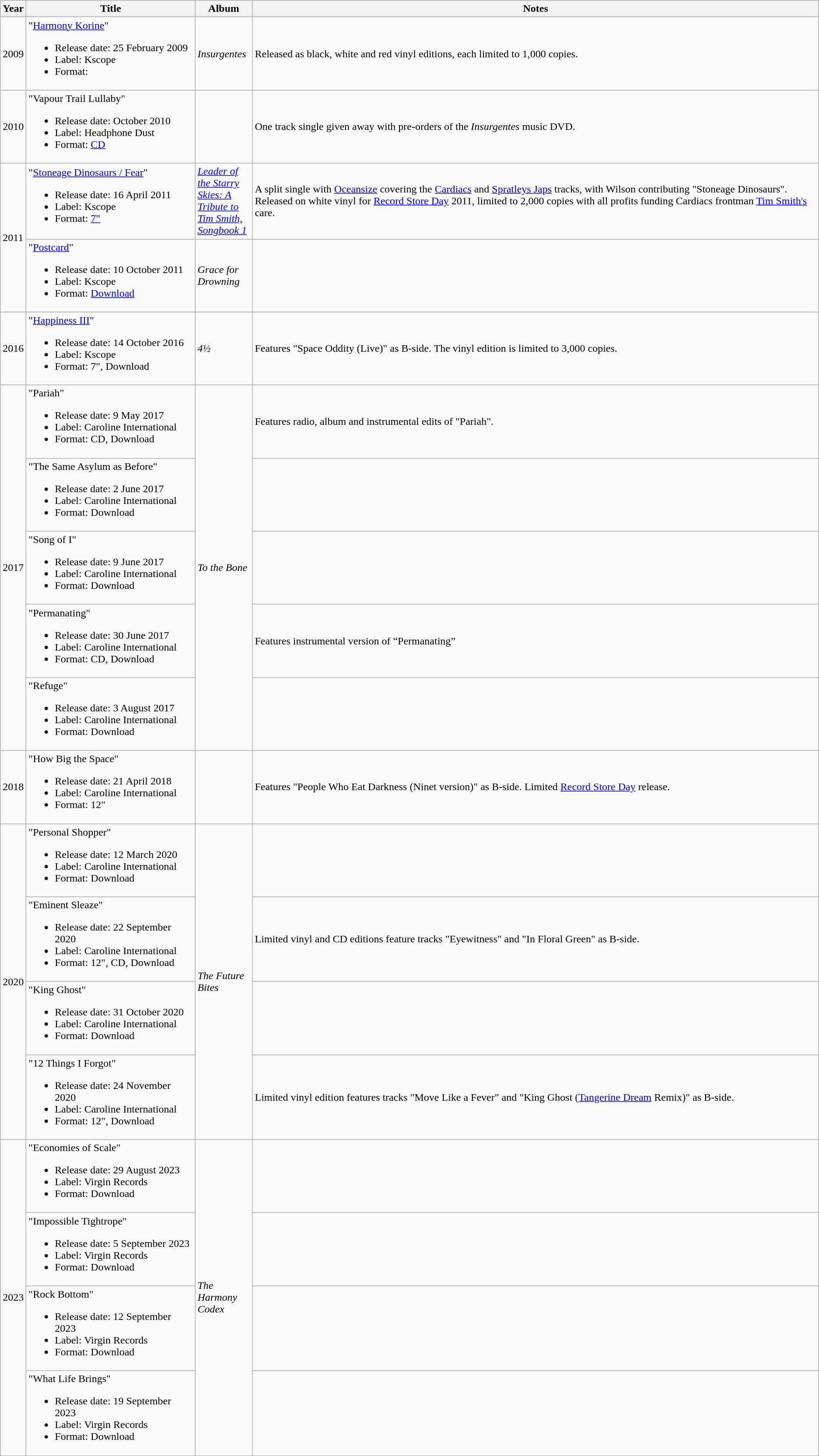<table class="wikitable">
<tr>
<th>Year</th>
<th style="width:250px;">Title</th>
<th style="width:80px;">Album</th>
<th>Notes</th>
</tr>
<tr>
<td>2009</td>
<td>"<a href='#'>Harmony Korine</a>"<br><ul><li>Release date: 25 February 2009</li><li>Label: Kscope</li><li>Format:</li></ul></td>
<td><em>Insurgentes</em></td>
<td>Released as black, white and red vinyl editions, each limited to 1,000 copies.</td>
</tr>
<tr>
<td>2010</td>
<td>"Vapour Trail Lullaby"<br><ul><li>Release date: October 2010</li><li>Label: Headphone Dust</li><li>Format: <a href='#'>CD</a></li></ul></td>
<td></td>
<td>One track single given away with pre-orders of the <em>Insurgentes</em> music DVD.</td>
</tr>
<tr>
<td rowspan="2">2011</td>
<td>"<a href='#'>Stoneage Dinosaurs / Fear</a>"<br><ul><li>Release date: 16 April 2011</li><li>Label: Kscope</li><li>Format: <a href='#'>7"</a></li></ul></td>
<td><em><a href='#'>Leader of the Starry Skies: A Tribute to Tim Smith, Songbook 1</a></em></td>
<td>A split single with <a href='#'>Oceansize</a> covering the <a href='#'>Cardiacs</a> and <a href='#'>Spratleys Japs</a> tracks, with Wilson contributing "Stoneage Dinosaurs". Released on white vinyl for <a href='#'>Record Store Day</a> 2011, limited to 2,000 copies with all profits funding Cardiacs frontman <a href='#'>Tim Smith's</a> care.</td>
</tr>
<tr>
<td>"<a href='#'>Postcard</a>"<br><ul><li>Release date: 10 October 2011</li><li>Label: Kscope</li><li>Format: <a href='#'>Download</a></li></ul></td>
<td><em>Grace for Drowning</em></td>
<td></td>
</tr>
<tr>
<td>2016</td>
<td>"<a href='#'>Happiness III</a>"<br><ul><li>Release date: 14 October 2016</li><li>Label: Kscope</li><li>Format: 7", Download</li></ul></td>
<td><em>4½</em></td>
<td>Features "Space Oddity (Live)" as B-side. The vinyl edition is limited to 3,000 copies.</td>
</tr>
<tr>
<td rowspan="5">2017</td>
<td>"Pariah"<br><ul><li>Release date: 9 May 2017</li><li>Label: Caroline International</li><li>Format: CD, Download</li></ul></td>
<td rowspan="5"><em>To the Bone</em></td>
<td>Features radio, album and instrumental edits of "Pariah".</td>
</tr>
<tr>
<td>"The Same Asylum as Before"<br><ul><li>Release date: 2 June 2017</li><li>Label: Caroline International</li><li>Format: Download</li></ul></td>
<td></td>
</tr>
<tr>
<td>"Song of I"<br><ul><li>Release date: 9 June 2017</li><li>Label: Caroline International</li><li>Format: Download</li></ul></td>
<td></td>
</tr>
<tr>
<td>"Permanating"<br><ul><li>Release date: 30 June 2017</li><li>Label: Caroline International</li><li>Format: CD, Download</li></ul></td>
<td>Features instrumental version of “Permanating”</td>
</tr>
<tr>
<td>"Refuge"<br><ul><li>Release date: 3 August 2017</li><li>Label: Caroline International</li><li>Format: Download</li></ul></td>
<td></td>
</tr>
<tr>
<td>2018</td>
<td>"How Big the Space"<br><ul><li>Release date: 21 April 2018</li><li>Label: Caroline International</li><li>Format: 12"</li></ul></td>
<td></td>
<td>Features "People Who Eat Darkness (Ninet version)" as B-side. Limited <a href='#'>Record Store Day</a> release.</td>
</tr>
<tr>
<td rowspan="4">2020</td>
<td>"Personal Shopper"<br><ul><li>Release date: 12 March 2020</li><li>Label: Caroline International</li><li>Format: Download</li></ul></td>
<td rowspan="4"><em>The Future Bites</em></td>
<td></td>
</tr>
<tr>
<td>"Eminent Sleaze"<br><ul><li>Release date: 22 September 2020</li><li>Label: Caroline International</li><li>Format: 12", CD, Download</li></ul></td>
<td>Limited vinyl and CD editions feature tracks "Eyewitness" and "In Floral Green" as B-side.</td>
</tr>
<tr>
<td>"King Ghost"<br><ul><li>Release date: 31 October 2020</li><li>Label: Caroline International</li><li>Format: Download</li></ul></td>
<td></td>
</tr>
<tr>
<td>"12 Things I Forgot"<br><ul><li>Release date: 24 November 2020</li><li>Label: Caroline International</li><li>Format: 12", Download</li></ul></td>
<td>Limited vinyl edition features tracks "Move Like a Fever" and "King Ghost (<a href='#'>Tangerine Dream</a> Remix)" as B-side.</td>
</tr>
<tr>
<td rowspan="4">2023</td>
<td>"Economies of Scale"<br><ul><li>Release date: 29 August 2023</li><li>Label: Virgin Records</li><li>Format: Download</li></ul></td>
<td rowspan="4"><em>The Harmony Codex</em></td>
<td></td>
</tr>
<tr>
<td>"Impossible Tightrope"<br><ul><li>Release date: 5 September 2023</li><li>Label: Virgin Records</li><li>Format: Download</li></ul></td>
<td></td>
</tr>
<tr>
<td>"Rock Bottom"<br><ul><li>Release date: 12 September 2023</li><li>Label: Virgin Records</li><li>Format: Download</li></ul></td>
<td></td>
</tr>
<tr>
<td>"What Life Brings"<br><ul><li>Release date: 19 September 2023</li><li>Label: Virgin Records</li><li>Format: Download</li></ul></td>
<td></td>
</tr>
</table>
